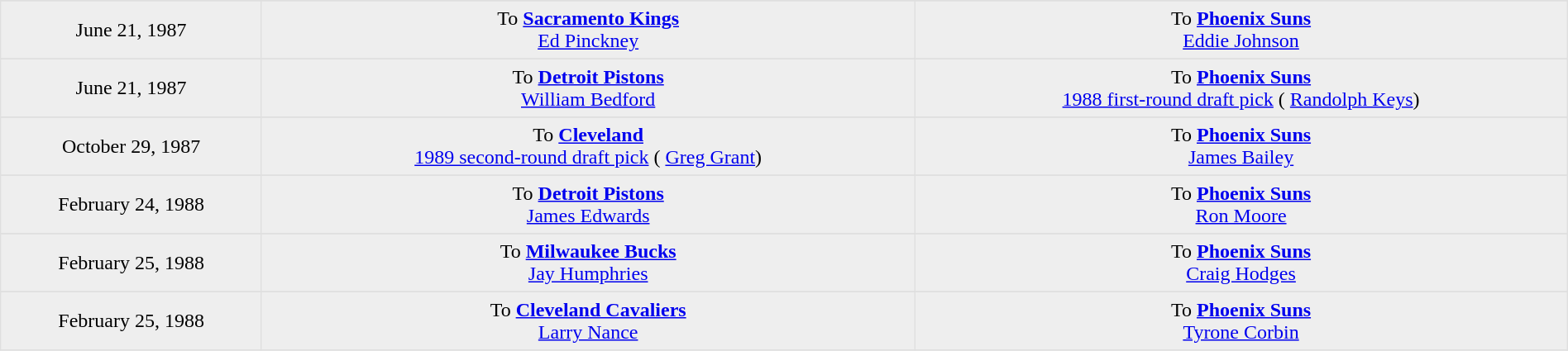<table border=1 style="border-collapse:collapse; text-align: center; width: 100%" bordercolor="#DFDFDF"  cellpadding="5">
<tr>
</tr>
<tr bgcolor="eeeeee">
<td style="width:12%">June 21, 1987</td>
<td style="width:30%" valign="top">To <strong><a href='#'>Sacramento Kings</a></strong><br> <a href='#'>Ed Pinckney</a></td>
<td style="width:30%" valign="top">To <strong><a href='#'>Phoenix Suns</a></strong><br> <a href='#'>Eddie Johnson</a></td>
</tr>
<tr>
</tr>
<tr bgcolor="eeeeee">
<td style="width:12%">June 21, 1987</td>
<td style="width:30%" valign="top">To <strong><a href='#'>Detroit Pistons</a></strong><br> <a href='#'>William Bedford</a></td>
<td style="width:30%" valign="top">To <strong><a href='#'>Phoenix Suns</a></strong><br><a href='#'>1988 first-round draft pick</a> ( <a href='#'>Randolph Keys</a>)</td>
</tr>
<tr>
</tr>
<tr bgcolor="eeeeee">
<td style="width:12%">October 29, 1987</td>
<td style="width:30%" valign="top">To <strong><a href='#'>Cleveland</a></strong><br><a href='#'>1989 second-round draft pick</a> ( <a href='#'>Greg Grant</a>)</td>
<td style="width:30%" valign="top">To <strong><a href='#'>Phoenix Suns</a></strong><br> <a href='#'>James Bailey</a></td>
</tr>
<tr>
</tr>
<tr bgcolor="eeeeee">
<td style="width:12%">February 24, 1988</td>
<td style="width:30%" valign="top">To <strong><a href='#'>Detroit Pistons</a></strong><br> <a href='#'>James Edwards</a></td>
<td style="width:30%" valign="top">To <strong><a href='#'>Phoenix Suns</a></strong><br> <a href='#'>Ron Moore</a></td>
</tr>
<tr>
</tr>
<tr bgcolor="eeeeee">
<td style="width:12%">February 25, 1988</td>
<td style="width:30%" valign="top">To <strong><a href='#'>Milwaukee Bucks</a></strong><br> <a href='#'>Jay Humphries</a></td>
<td style="width:30%" valign="top">To <strong><a href='#'>Phoenix Suns</a></strong><br> <a href='#'>Craig Hodges</a></td>
</tr>
<tr>
</tr>
<tr bgcolor="eeeeee">
<td style="width:12%">February 25, 1988</td>
<td style="width:30%" valign="top">To <strong><a href='#'>Cleveland Cavaliers</a></strong><br> <a href='#'>Larry Nance</a></td>
<td style="width:30%" valign="top">To <strong><a href='#'>Phoenix Suns</a></strong><br> <a href='#'>Tyrone Corbin</a></td>
</tr>
<tr>
</tr>
</table>
